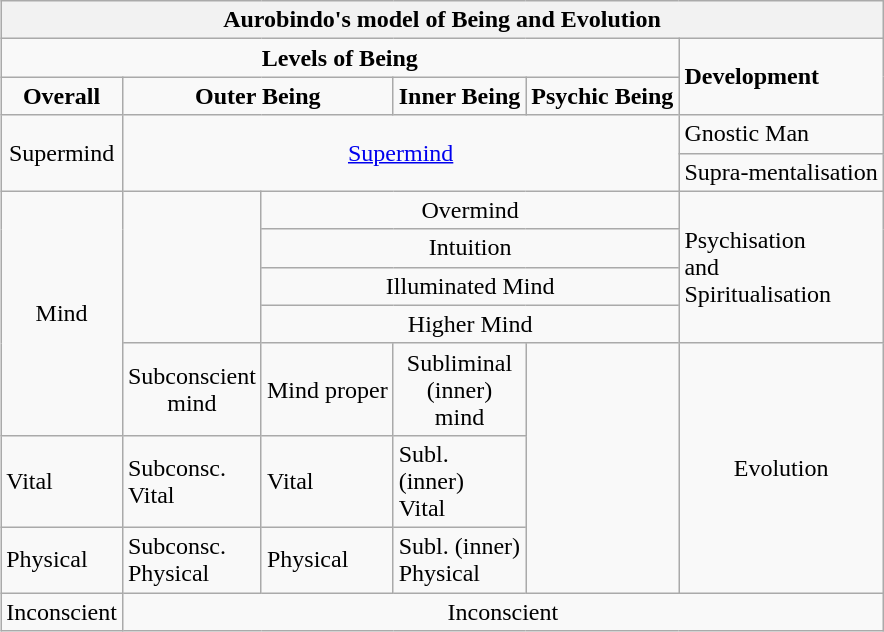<table class="wikitable collapsible collapsed" style="float:right;">
<tr>
<th colspan=6>Aurobindo's model of Being and Evolution</th>
</tr>
<tr>
<td colspan="5" style="text-align:center;"><strong>Levels of Being</strong></td>
<td rowspan=2><strong>Development</strong></td>
</tr>
<tr>
<td style="text-align:center;"><strong>Overall</strong></td>
<td style="text-align:center;" colspan="2"><strong>Outer Being</strong></td>
<td style="text-align:center;"><strong>Inner Being</strong></td>
<td style="text-align:center;"><strong>Psychic Being</strong></td>
</tr>
<tr>
<td aurobindo-overall rowspan="2" style="text-align:center;">Supermind</td>
<td aurobindo-oip rowspan="2" colspan="4" style="text-align:center;"><a href='#'>Supermind</a></td>
<td Aurobindo-Development>Gnostic Man</td>
</tr>
<tr>
<td Aurobindo-Development>Supra-mentalisation</td>
</tr>
<tr>
<td aurobindo-overall rowspan="5" style="text-align:center;">Mind</td>
<td aurobindo-outer rowspan="4"></td>
<td aurobindo-ip colspan="3" style="text-align:center;">Overmind</td>
<td Aurobindo-Development rowspan=4>Psychisation<br>and<br>Spiritualisation</td>
</tr>
<tr>
<td aurobindo-ip colspan="3" style="text-align:center;">Intuition</td>
</tr>
<tr>
<td aurobindo-ip colspan="3" style="text-align:center;">Illuminated Mind</td>
</tr>
<tr>
<td aurobindo-ip colspan="3" style="text-align:center;">Higher Mind</td>
</tr>
<tr>
<td aurobindo-sub style="text-align:center;">Subconscient<br>mind</td>
<td aurobindo-outer style="text-align:center;">Mind proper</td>
<td aurobindo-i style="text-align:center;">Subliminal<br>(inner)<br>mind</td>
<td Aurobindo-P rowspan=3></td>
<td aurobindo-d rowspan="3" style="text-align:center;">Evolution</td>
</tr>
<tr>
<td Aurobindo-Overall>Vital</td>
<td Aurobindo-Sub>Subconsc.<br>Vital</td>
<td Aurobindo-Outer>Vital</td>
<td aurobindo-inner>Subl.<br>(inner)<br>Vital</td>
</tr>
<tr>
<td Aurobindo-Overall>Physical</td>
<td Aurobindo-sub>Subconsc.<br>Physical</td>
<td Aurobindo-Outer>Physical</td>
<td aurobindo-inner>Subl. (inner)<br>Physical</td>
</tr>
<tr>
<td Aurobindo-Overall>Inconscient</td>
<td aurobindo-soip colspan="5" style="text-align:center;">Inconscient</td>
</tr>
</table>
